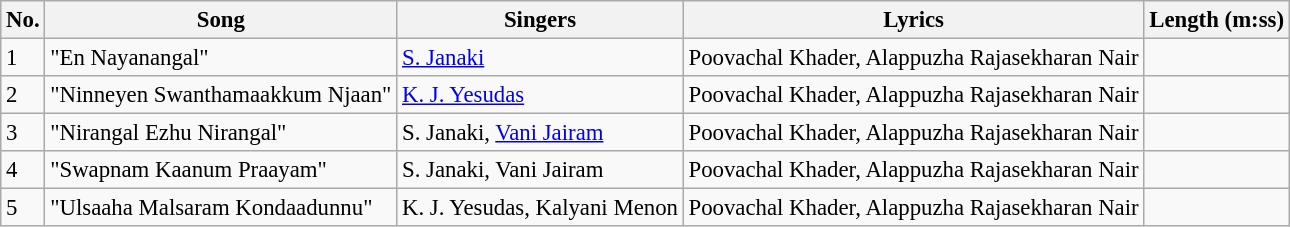<table class="wikitable" style="font-size:95%;">
<tr>
<th>No.</th>
<th>Song</th>
<th>Singers</th>
<th>Lyrics</th>
<th>Length (m:ss)</th>
</tr>
<tr>
<td>1</td>
<td>"En Nayanangal"</td>
<td><a href='#'>S. Janaki</a></td>
<td>Poovachal Khader, Alappuzha Rajasekharan Nair</td>
<td></td>
</tr>
<tr>
<td>2</td>
<td>"Ninneyen Swanthamaakkum Njaan"</td>
<td><a href='#'>K. J. Yesudas</a></td>
<td>Poovachal Khader, Alappuzha Rajasekharan Nair</td>
<td></td>
</tr>
<tr>
<td>3</td>
<td>"Nirangal Ezhu Nirangal"</td>
<td>S. Janaki, <a href='#'>Vani Jairam</a></td>
<td>Poovachal Khader, Alappuzha Rajasekharan Nair</td>
<td></td>
</tr>
<tr>
<td>4</td>
<td>"Swapnam Kaanum Praayam"</td>
<td>S. Janaki, Vani Jairam</td>
<td>Poovachal Khader, Alappuzha Rajasekharan Nair</td>
<td></td>
</tr>
<tr>
<td>5</td>
<td>"Ulsaaha Malsaram Kondaadunnu"</td>
<td>K. J. Yesudas, Kalyani Menon</td>
<td>Poovachal Khader, Alappuzha Rajasekharan Nair</td>
<td></td>
</tr>
</table>
